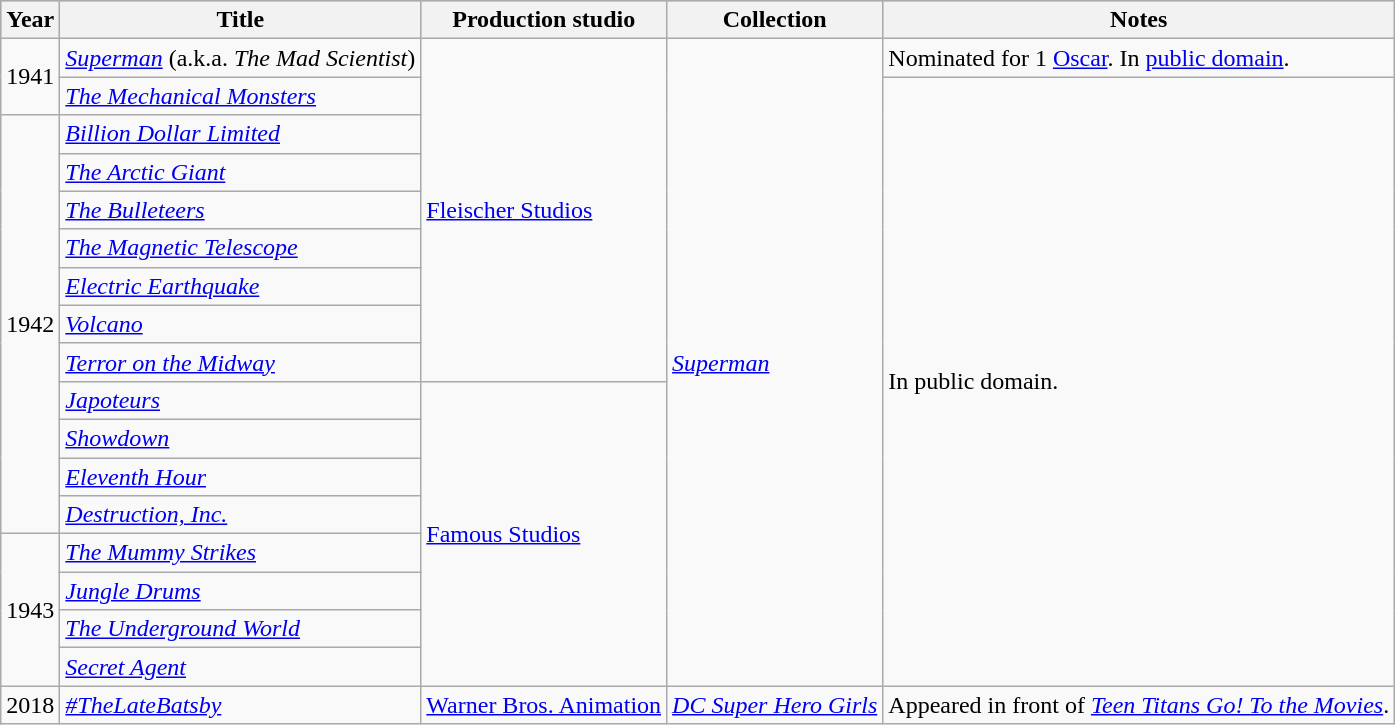<table class="wikitable sortable">
<tr style="background:#b0c4de;">
<th>Year</th>
<th>Title</th>
<th>Production studio</th>
<th>Collection</th>
<th>Notes</th>
</tr>
<tr>
<td rowspan="2">1941</td>
<td><em><a href='#'>Superman</a></em> (a.k.a. <em>The Mad Scientist</em>)</td>
<td rowspan="9"><a href='#'>Fleischer Studios</a></td>
<td rowspan="17"><em><a href='#'>Superman</a></em></td>
<td>Nominated for 1 <a href='#'>Oscar</a>. In <a href='#'>public domain</a>.</td>
</tr>
<tr>
<td><em><a href='#'>The Mechanical Monsters</a></em></td>
<td rowspan="16">In public domain.</td>
</tr>
<tr>
<td rowspan="11">1942</td>
<td><em><a href='#'>Billion Dollar Limited</a></em></td>
</tr>
<tr>
<td><em><a href='#'>The Arctic Giant</a></em></td>
</tr>
<tr>
<td><em><a href='#'>The Bulleteers</a></em></td>
</tr>
<tr>
<td><em><a href='#'>The Magnetic Telescope</a></em></td>
</tr>
<tr>
<td><em><a href='#'>Electric Earthquake</a></em></td>
</tr>
<tr>
<td><em><a href='#'>Volcano</a></em></td>
</tr>
<tr>
<td><em><a href='#'>Terror on the Midway</a></em></td>
</tr>
<tr>
<td><em><a href='#'>Japoteurs</a></em></td>
<td rowspan="8"><a href='#'>Famous Studios</a></td>
</tr>
<tr>
<td><em><a href='#'>Showdown</a></em></td>
</tr>
<tr>
<td><em><a href='#'>Eleventh Hour</a></em></td>
</tr>
<tr>
<td><em><a href='#'>Destruction, Inc.</a></em></td>
</tr>
<tr>
<td rowspan="4">1943</td>
<td><em><a href='#'>The Mummy Strikes</a></em></td>
</tr>
<tr>
<td><em><a href='#'>Jungle Drums</a></em></td>
</tr>
<tr>
<td><em><a href='#'>The Underground World</a></em></td>
</tr>
<tr>
<td><em><a href='#'>Secret Agent</a></em></td>
</tr>
<tr>
<td>2018</td>
<td><em><a href='#'>#TheLateBatsby</a></em></td>
<td><a href='#'>Warner Bros. Animation</a></td>
<td><em><a href='#'>DC Super Hero Girls</a></em></td>
<td>Appeared in front of <em><a href='#'>Teen Titans Go! To the Movies</a></em>.</td>
</tr>
</table>
